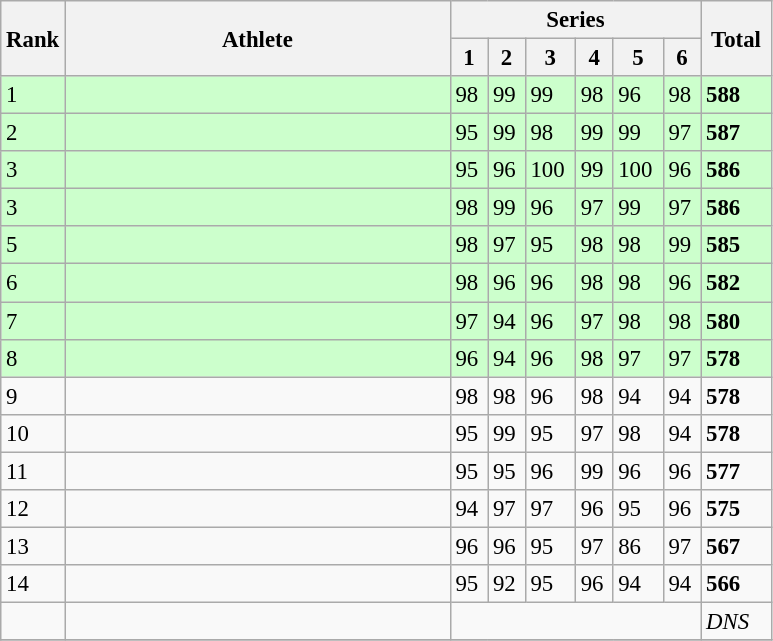<table class="wikitable" style="font-size:95%" style="width:35em;" style="text-align:center">
<tr>
<th rowspan=2>Rank</th>
<th rowspan=2 width=250>Athlete</th>
<th colspan=6 width=160>Series</th>
<th rowspan=2 width=40>Total</th>
</tr>
<tr>
<th>1</th>
<th>2</th>
<th>3</th>
<th>4</th>
<th>5</th>
<th>6</th>
</tr>
<tr bgcolor=ccffcc>
<td>1</td>
<td align=left></td>
<td>98</td>
<td>99</td>
<td>99</td>
<td>98</td>
<td>96</td>
<td>98</td>
<td><strong>588</strong></td>
</tr>
<tr bgcolor=ccffcc>
<td>2</td>
<td align=left></td>
<td>95</td>
<td>99</td>
<td>98</td>
<td>99</td>
<td>99</td>
<td>97</td>
<td><strong>587</strong></td>
</tr>
<tr bgcolor=ccffcc>
<td>3</td>
<td align=left></td>
<td>95</td>
<td>96</td>
<td>100</td>
<td>99</td>
<td>100</td>
<td>96</td>
<td><strong>586</strong></td>
</tr>
<tr bgcolor=ccffcc>
<td>3</td>
<td align=left></td>
<td>98</td>
<td>99</td>
<td>96</td>
<td>97</td>
<td>99</td>
<td>97</td>
<td><strong>586</strong></td>
</tr>
<tr bgcolor=ccffcc>
<td>5</td>
<td align=left></td>
<td>98</td>
<td>97</td>
<td>95</td>
<td>98</td>
<td>98</td>
<td>99</td>
<td><strong>585</strong></td>
</tr>
<tr bgcolor=ccffcc>
<td>6</td>
<td align=left></td>
<td>98</td>
<td>96</td>
<td>96</td>
<td>98</td>
<td>98</td>
<td>96</td>
<td><strong>582</strong></td>
</tr>
<tr bgcolor=ccffcc>
<td>7</td>
<td align=left></td>
<td>97</td>
<td>94</td>
<td>96</td>
<td>97</td>
<td>98</td>
<td>98</td>
<td><strong>580</strong></td>
</tr>
<tr bgcolor=ccffcc>
<td>8</td>
<td align=left></td>
<td>96</td>
<td>94</td>
<td>96</td>
<td>98</td>
<td>97</td>
<td>97</td>
<td><strong>578</strong></td>
</tr>
<tr>
<td>9</td>
<td align=left></td>
<td>98</td>
<td>98</td>
<td>96</td>
<td>98</td>
<td>94</td>
<td>94</td>
<td><strong>578</strong></td>
</tr>
<tr>
<td>10</td>
<td align=left></td>
<td>95</td>
<td>99</td>
<td>95</td>
<td>97</td>
<td>98</td>
<td>94</td>
<td><strong>578</strong></td>
</tr>
<tr>
<td>11</td>
<td align=left></td>
<td>95</td>
<td>95</td>
<td>96</td>
<td>99</td>
<td>96</td>
<td>96</td>
<td><strong>577</strong></td>
</tr>
<tr>
<td>12</td>
<td align=left></td>
<td>94</td>
<td>97</td>
<td>97</td>
<td>96</td>
<td>95</td>
<td>96</td>
<td><strong>575</strong></td>
</tr>
<tr>
<td>13</td>
<td align=left></td>
<td>96</td>
<td>96</td>
<td>95</td>
<td>97</td>
<td>86</td>
<td>97</td>
<td><strong>567</strong></td>
</tr>
<tr>
<td>14</td>
<td align=left></td>
<td>95</td>
<td>92</td>
<td>95</td>
<td>96</td>
<td>94</td>
<td>94</td>
<td><strong>566</strong></td>
</tr>
<tr>
<td></td>
<td align=left></td>
<td colspan=6></td>
<td><em>DNS</em></td>
</tr>
<tr>
</tr>
</table>
